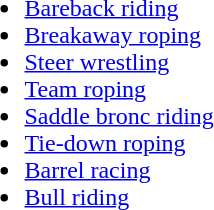<table>
<tr>
<td><br><ul><li><a href='#'>Bareback riding</a></li><li><a href='#'>Breakaway roping</a></li><li><a href='#'>Steer wrestling</a></li><li><a href='#'>Team roping</a></li><li><a href='#'>Saddle bronc riding</a></li><li><a href='#'>Tie-down roping</a></li><li><a href='#'>Barrel racing</a></li><li><a href='#'>Bull riding</a></li></ul></td>
</tr>
</table>
